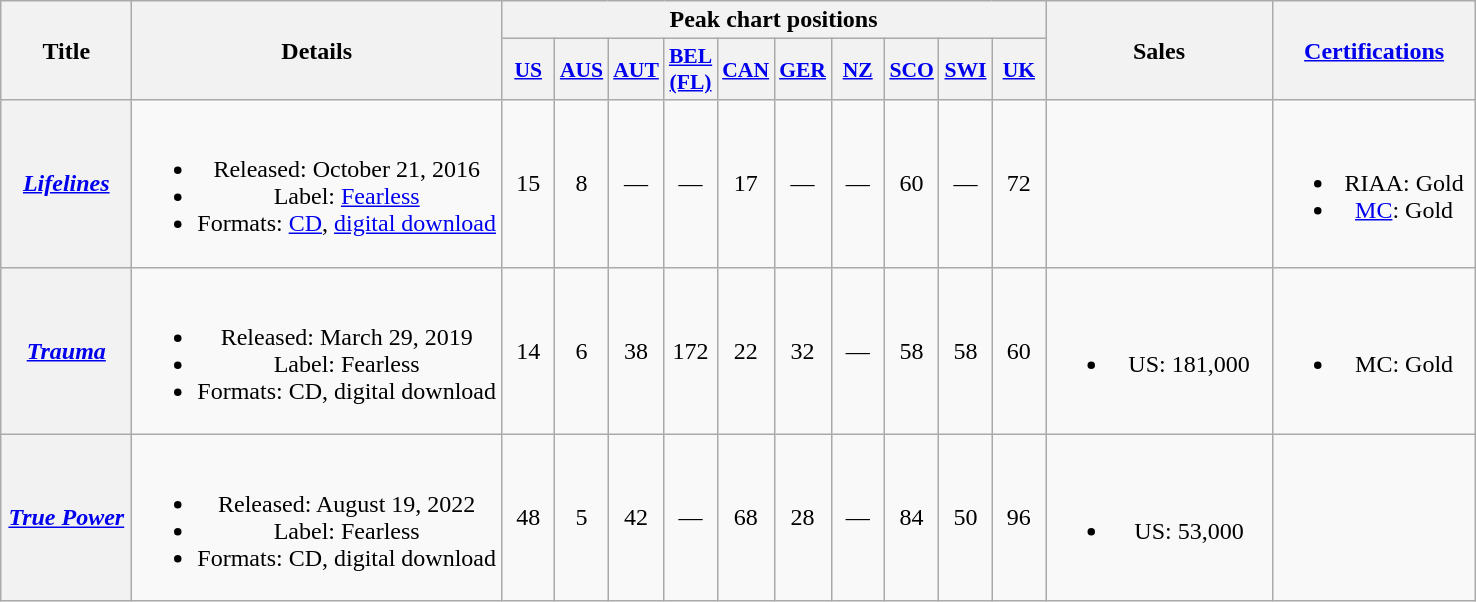<table class="wikitable plainrowheaders" style="text-align:center;">
<tr>
<th scope="col" rowspan="2" style="width:5em;">Title</th>
<th scope="col" rowspan="2" style="width:15m;">Details</th>
<th scope="col" colspan="10">Peak chart positions</th>
<th scope="col" rowspan="2" style="width:9em;">Sales</th>
<th scope="col" rowspan="2" style="width:8em;"><a href='#'>Certifications</a></th>
</tr>
<tr>
<th scope="col" style="width:2em;font-size:90%;"><a href='#'>US</a><br></th>
<th scope="col" style="width:2em;font-size:90%;"><a href='#'>AUS</a><br></th>
<th scope="col" style="width:2em;font-size:90%;"><a href='#'>AUT</a><br></th>
<th scope="col" style="width:2em;font-size:90%;"><a href='#'>BEL<br>(FL)</a><br></th>
<th scope="col" style="width:2em;font-size:90%;"><a href='#'>CAN</a><br></th>
<th scope="col" style="width:2em;font-size:90%;"><a href='#'>GER</a><br></th>
<th scope="col" style="width:2em;font-size:90%;"><a href='#'>NZ</a><br></th>
<th scope="col" style="width:2em;font-size:90%;"><a href='#'>SCO</a><br></th>
<th scope="col" style="width:2em;font-size:90%;"><a href='#'>SWI</a><br></th>
<th scope="col" style="width:2em;font-size:90%;"><a href='#'>UK</a><br></th>
</tr>
<tr>
<th scope="row"><em><a href='#'>Lifelines</a></em></th>
<td><br><ul><li>Released: October 21, 2016</li><li>Label: <a href='#'>Fearless</a></li><li>Formats: <a href='#'>CD</a>, <a href='#'>digital download</a></li></ul></td>
<td>15</td>
<td>8</td>
<td>—</td>
<td>—</td>
<td>17</td>
<td>—</td>
<td>—</td>
<td>60</td>
<td>—</td>
<td>72</td>
<td></td>
<td><br><ul><li>RIAA: Gold</li><li><a href='#'>MC</a>: Gold</li></ul></td>
</tr>
<tr>
<th scope="row"><em><a href='#'>Trauma</a></em></th>
<td><br><ul><li>Released: March 29, 2019</li><li>Label: Fearless</li><li>Formats: CD, digital download</li></ul></td>
<td>14</td>
<td>6</td>
<td>38</td>
<td>172</td>
<td>22</td>
<td>32</td>
<td>—</td>
<td>58</td>
<td>58</td>
<td>60</td>
<td><br><ul><li>US: 181,000</li></ul></td>
<td><br><ul><li>MC: Gold</li></ul></td>
</tr>
<tr>
<th scope="row"><em><a href='#'>True Power</a></em></th>
<td><br><ul><li>Released: August 19, 2022</li><li>Label: Fearless</li><li>Formats: CD, digital download</li></ul></td>
<td>48</td>
<td>5</td>
<td>42</td>
<td>—</td>
<td>68</td>
<td>28</td>
<td>—</td>
<td>84</td>
<td>50</td>
<td>96</td>
<td><br><ul><li>US: 53,000</li></ul></td>
<td></td>
</tr>
</table>
